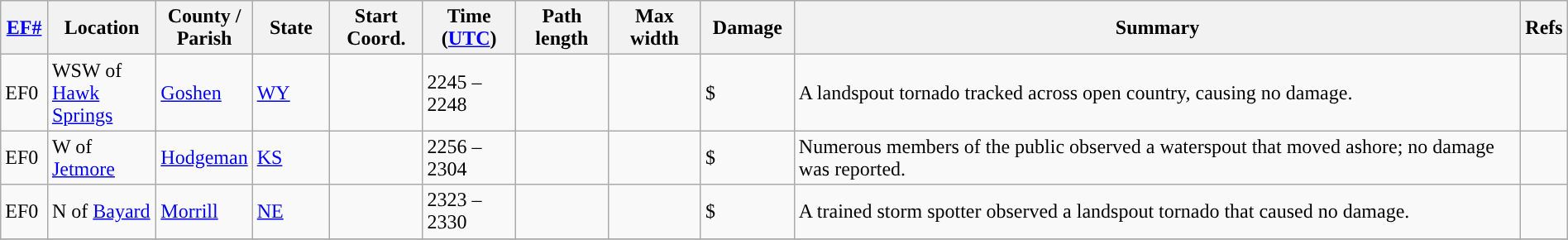<table class="wikitable sortable" style="width:100%;">
<tr>
<th scope="col" width="3%" align="center"><a href='#'>EF#</a></th>
<th scope="col" width="7%" align="center" class="unsortable">Location</th>
<th scope="col" width="6%" align="center" class="unsortable">County / Parish</th>
<th scope="col" width="5%" align="center">State</th>
<th scope="col" width="6%" align="center">Start Coord.</th>
<th scope="col" width="6%" align="center">Time (<a href='#'>UTC</a>)</th>
<th scope="col" width="6%" align="center">Path length</th>
<th scope="col" width="6%" align="center">Max width</th>
<th scope="col" width="6%" align="center">Damage</th>
<th scope="col" width="48%" class="unsortable" align="center">Summary</th>
<th scope="col" width="48%" class="unsortable" align="center">Refs</th>
</tr>
<tr>
<td>EF0</td>
<td>WSW of <a href='#'>Hawk Springs</a></td>
<td><a href='#'>Goshen</a></td>
<td><a href='#'>WY</a></td>
<td></td>
<td>2245 – 2248</td>
<td></td>
<td></td>
<td>$</td>
<td>A landspout tornado tracked across open country, causing no damage.</td>
<td></td>
</tr>
<tr>
<td>EF0</td>
<td>W of <a href='#'>Jetmore</a></td>
<td><a href='#'>Hodgeman</a></td>
<td><a href='#'>KS</a></td>
<td></td>
<td>2256 – 2304</td>
<td></td>
<td></td>
<td>$</td>
<td>Numerous members of the public observed a waterspout that moved ashore; no damage was reported.</td>
<td></td>
</tr>
<tr>
<td>EF0</td>
<td>N of <a href='#'>Bayard</a></td>
<td><a href='#'>Morrill</a></td>
<td><a href='#'>NE</a></td>
<td></td>
<td>2323 – 2330</td>
<td></td>
<td></td>
<td>$</td>
<td>A trained storm spotter observed a landspout tornado that caused no damage.</td>
<td></td>
</tr>
<tr>
</tr>
</table>
